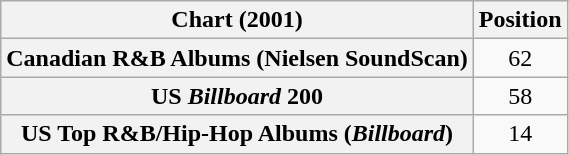<table class="wikitable sortable plainrowheaders" style="text-align:center">
<tr>
<th scope="col">Chart (2001)</th>
<th scope="col">Position</th>
</tr>
<tr>
<th scope="row">Canadian R&B Albums (Nielsen SoundScan)</th>
<td>62</td>
</tr>
<tr>
<th scope="row">US <em>Billboard</em> 200</th>
<td>58</td>
</tr>
<tr>
<th scope="row">US Top R&B/Hip-Hop Albums (<em>Billboard</em>)</th>
<td>14</td>
</tr>
</table>
